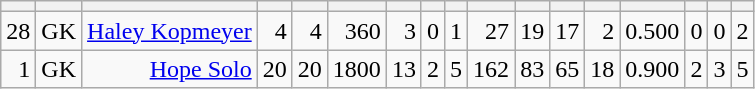<table class="wikitable sortable" style="text-align:right;">
<tr>
<th></th>
<th></th>
<th></th>
<th></th>
<th></th>
<th></th>
<th></th>
<th></th>
<th></th>
<th></th>
<th></th>
<th></th>
<th></th>
<th></th>
<th></th>
<th></th>
<th></th>
</tr>
<tr>
<td>28</td>
<td>GK</td>
<td><a href='#'>Haley Kopmeyer</a></td>
<td>4</td>
<td>4</td>
<td>360</td>
<td>3</td>
<td>0</td>
<td>1</td>
<td>27</td>
<td>19</td>
<td>17</td>
<td>2</td>
<td>0.500</td>
<td>0</td>
<td>0</td>
<td>2</td>
</tr>
<tr>
<td>1</td>
<td>GK</td>
<td><a href='#'>Hope Solo</a></td>
<td>20</td>
<td>20</td>
<td>1800</td>
<td>13</td>
<td>2</td>
<td>5</td>
<td>162</td>
<td>83</td>
<td>65</td>
<td>18</td>
<td>0.900</td>
<td>2</td>
<td>3</td>
<td>5</td>
</tr>
</table>
